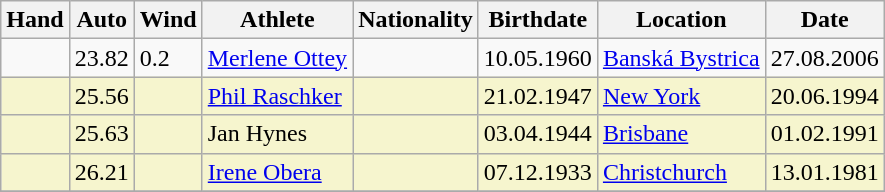<table class="wikitable">
<tr>
<th>Hand</th>
<th>Auto</th>
<th>Wind</th>
<th>Athlete</th>
<th>Nationality</th>
<th>Birthdate</th>
<th>Location</th>
<th>Date</th>
</tr>
<tr>
<td></td>
<td>23.82</td>
<td>0.2</td>
<td><a href='#'>Merlene Ottey</a></td>
<td></td>
<td>10.05.1960</td>
<td><a href='#'>Banská Bystrica</a></td>
<td>27.08.2006</td>
</tr>
<tr bgcolor=#f6F5CE>
<td></td>
<td>25.56</td>
<td></td>
<td><a href='#'>Phil Raschker</a></td>
<td></td>
<td>21.02.1947</td>
<td><a href='#'>New York</a></td>
<td>20.06.1994</td>
</tr>
<tr bgcolor=#f6F5CE>
<td></td>
<td>25.63</td>
<td></td>
<td>Jan Hynes</td>
<td></td>
<td>03.04.1944</td>
<td><a href='#'>Brisbane</a></td>
<td>01.02.1991</td>
</tr>
<tr bgcolor=#f6F5CE>
<td></td>
<td>26.21</td>
<td></td>
<td><a href='#'>Irene Obera</a></td>
<td></td>
<td>07.12.1933</td>
<td><a href='#'>Christchurch</a></td>
<td>13.01.1981</td>
</tr>
<tr>
</tr>
</table>
